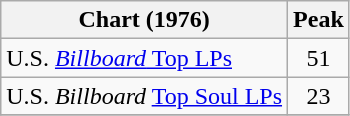<table class="wikitable">
<tr>
<th>Chart (1976)</th>
<th>Peak<br></th>
</tr>
<tr>
<td>U.S. <a href='#'><em>Billboard</em> Top LPs</a></td>
<td align="center">51</td>
</tr>
<tr>
<td>U.S. <em>Billboard</em> <a href='#'>Top Soul LPs</a></td>
<td align="center">23</td>
</tr>
<tr>
</tr>
</table>
